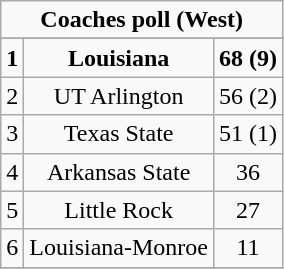<table class="wikitable">
<tr align="center">
<td align="center" Colspan="3"><strong>Coaches poll (West)</strong></td>
</tr>
<tr align="center">
</tr>
<tr align="center">
<td><strong>1</strong></td>
<td><strong>Louisiana</strong></td>
<td><strong>68 (9)</strong></td>
</tr>
<tr align="center">
<td>2</td>
<td>UT Arlington</td>
<td>56 (2)</td>
</tr>
<tr align="center">
<td>3</td>
<td>Texas State</td>
<td>51 (1)</td>
</tr>
<tr align="center">
<td>4</td>
<td>Arkansas State</td>
<td>36</td>
</tr>
<tr align="center">
<td>5</td>
<td>Little Rock</td>
<td>27</td>
</tr>
<tr align="center">
<td>6</td>
<td>Louisiana-Monroe</td>
<td>11</td>
</tr>
<tr align="center">
</tr>
</table>
